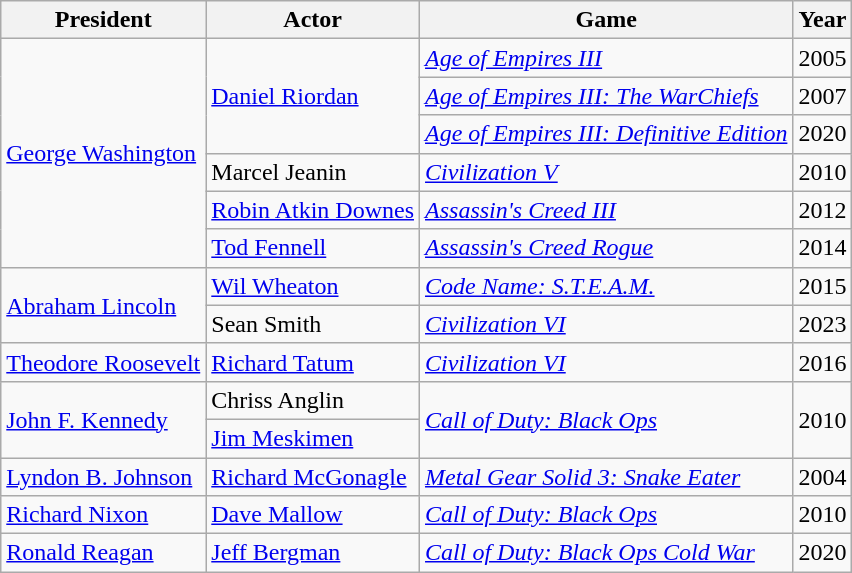<table class="wikitable sortable">
<tr>
<th>President</th>
<th>Actor</th>
<th>Game</th>
<th>Year</th>
</tr>
<tr>
<td rowspan=6><a href='#'>George Washington</a></td>
<td rowspan=3><a href='#'>Daniel Riordan</a></td>
<td><em><a href='#'>Age of Empires III</a></em></td>
<td>2005</td>
</tr>
<tr>
<td><em><a href='#'>Age of Empires III: The WarChiefs</a></em></td>
<td>2007</td>
</tr>
<tr>
<td><em><a href='#'>Age of Empires III: Definitive Edition</a></em></td>
<td>2020</td>
</tr>
<tr>
<td>Marcel Jeanin</td>
<td><em><a href='#'>Civilization V</a></em></td>
<td>2010</td>
</tr>
<tr>
<td><a href='#'>Robin Atkin Downes</a></td>
<td><em><a href='#'>Assassin's Creed III</a></em></td>
<td>2012</td>
</tr>
<tr>
<td><a href='#'>Tod Fennell</a></td>
<td><em><a href='#'>Assassin's Creed Rogue</a></em></td>
<td>2014</td>
</tr>
<tr>
<td rowspan=2><a href='#'>Abraham Lincoln</a></td>
<td><a href='#'>Wil Wheaton</a></td>
<td><em><a href='#'>Code Name: S.T.E.A.M.</a></em></td>
<td>2015</td>
</tr>
<tr>
<td>Sean Smith</td>
<td><em><a href='#'>Civilization VI</a></em></td>
<td>2023</td>
</tr>
<tr>
<td><a href='#'>Theodore Roosevelt</a></td>
<td><a href='#'>Richard Tatum</a></td>
<td><em><a href='#'>Civilization VI</a></em></td>
<td>2016</td>
</tr>
<tr>
<td rowspan=2><a href='#'>John F. Kennedy</a></td>
<td>Chriss Anglin</td>
<td rowspan=2><em><a href='#'>Call of Duty: Black Ops</a></em></td>
<td rowspan=2>2010</td>
</tr>
<tr>
<td><a href='#'>Jim Meskimen</a></td>
</tr>
<tr>
<td><a href='#'>Lyndon B. Johnson</a></td>
<td><a href='#'>Richard McGonagle</a></td>
<td><em><a href='#'>Metal Gear Solid 3: Snake Eater</a></em></td>
<td>2004</td>
</tr>
<tr>
<td><a href='#'>Richard Nixon</a></td>
<td><a href='#'>Dave Mallow</a></td>
<td><em><a href='#'>Call of Duty: Black Ops</a></em></td>
<td>2010</td>
</tr>
<tr>
<td><a href='#'>Ronald Reagan</a></td>
<td><a href='#'>Jeff Bergman</a></td>
<td><em><a href='#'>Call of Duty: Black Ops Cold War</a></em></td>
<td>2020</td>
</tr>
</table>
